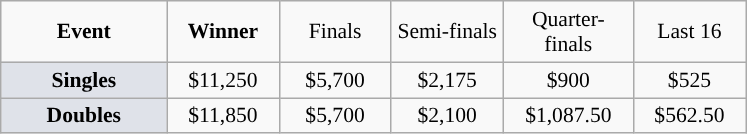<table class=wikitable style="font-size:90%;text-align:center">
<tr>
<td style="width:104px;"><strong>Event</strong></td>
<td style="width:68px;"><strong>Winner</strong></td>
<td style="width:68px;">Finals</td>
<td style="width:68px;">Semi-finals</td>
<td style="width:80px;">Quarter-finals</td>
<td style="width:68px;">Last 16</td>
</tr>
<tr>
<td style="background:#dfe2e9;"><strong>Singles</strong></td>
<td>$11,250</td>
<td>$5,700</td>
<td>$2,175</td>
<td>$900</td>
<td>$525</td>
</tr>
<tr>
<td style="background:#dfe2e9;"><strong>Doubles</strong></td>
<td>$11,850</td>
<td>$5,700</td>
<td>$2,100</td>
<td>$1,087.50</td>
<td>$562.50</td>
</tr>
</table>
